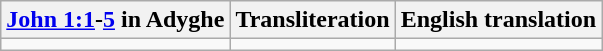<table class="wikitable">
<tr>
<th><a href='#'>John 1:1</a>-<a href='#'>5</a> in Adyghe</th>
<th>Transliteration</th>
<th>English translation</th>
</tr>
<tr style="vertical-align:top;text-align:center;">
<td></td>
<td></td>
<td></td>
</tr>
</table>
